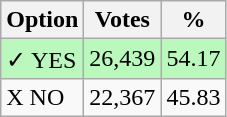<table class="wikitable">
<tr>
<th>Option</th>
<th>Votes</th>
<th>%</th>
</tr>
<tr>
<td style=background:#bbf8be>✓ YES</td>
<td style=background:#bbf8be>26,439</td>
<td style=background:#bbf8be>54.17</td>
</tr>
<tr>
<td>X NO</td>
<td>22,367</td>
<td>45.83</td>
</tr>
</table>
